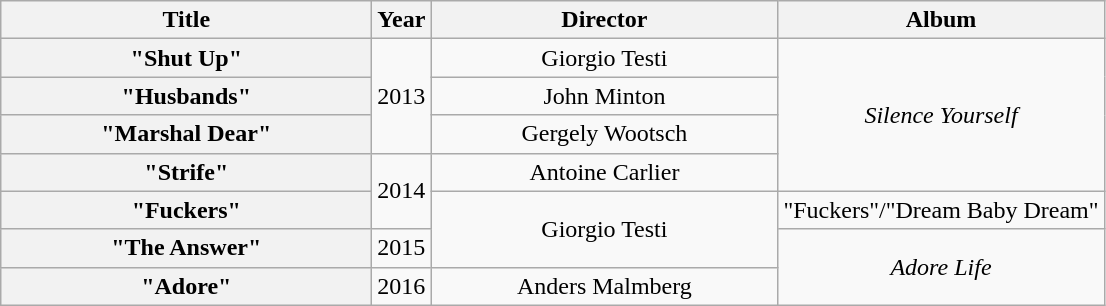<table class="wikitable plainrowheaders" style="text-align:center;">
<tr>
<th scope="col" style="width:15em;">Title</th>
<th scope="col">Year</th>
<th scope="col" style="width:14em;">Director</th>
<th scope="col">Album</th>
</tr>
<tr>
<th scope="row">"Shut Up"</th>
<td rowspan="3">2013</td>
<td>Giorgio Testi</td>
<td rowspan="4"><em>Silence Yourself</em></td>
</tr>
<tr>
<th scope="row">"Husbands"</th>
<td>John Minton</td>
</tr>
<tr>
<th scope="row">"Marshal Dear"</th>
<td>Gergely Wootsch</td>
</tr>
<tr>
<th scope="row">"Strife"</th>
<td rowspan="2">2014</td>
<td>Antoine Carlier</td>
</tr>
<tr>
<th scope="row">"Fuckers"</th>
<td rowspan="2">Giorgio Testi</td>
<td>"Fuckers"/"Dream Baby Dream"</td>
</tr>
<tr>
<th scope="row">"The Answer"</th>
<td>2015</td>
<td rowspan="2"><em>Adore Life</em></td>
</tr>
<tr>
<th scope="row">"Adore"</th>
<td>2016</td>
<td>Anders Malmberg</td>
</tr>
</table>
